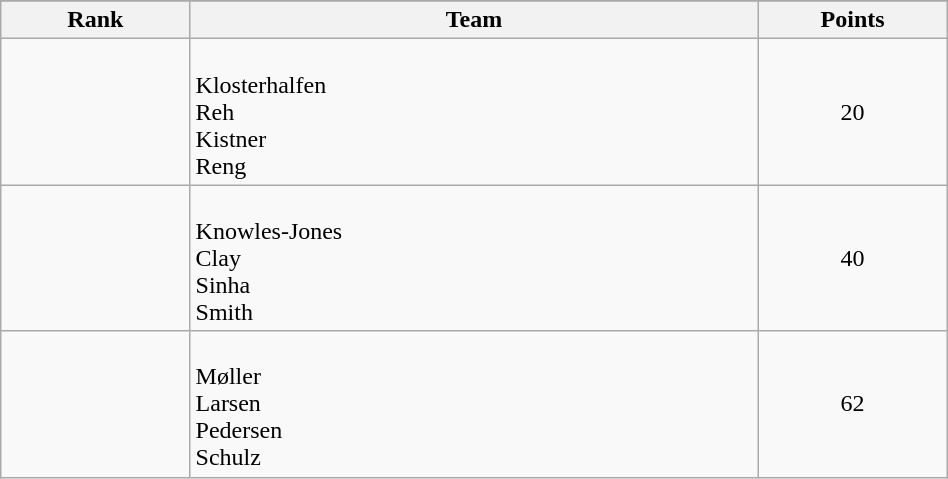<table class="wikitable" style="text-align:center;" width="50%">
<tr>
</tr>
<tr>
<th width=10%>Rank</th>
<th width=30%>Team</th>
<th width=10%>Points</th>
</tr>
<tr>
<td></td>
<td align="left"><br>Klosterhalfen<br>Reh<br>Kistner<br>Reng</td>
<td>20</td>
</tr>
<tr>
<td></td>
<td align="left"><br>Knowles-Jones<br>Clay<br>Sinha<br>Smith</td>
<td>40</td>
</tr>
<tr>
<td></td>
<td align="left"><br>Møller<br>Larsen<br>Pedersen<br>Schulz</td>
<td>62</td>
</tr>
</table>
